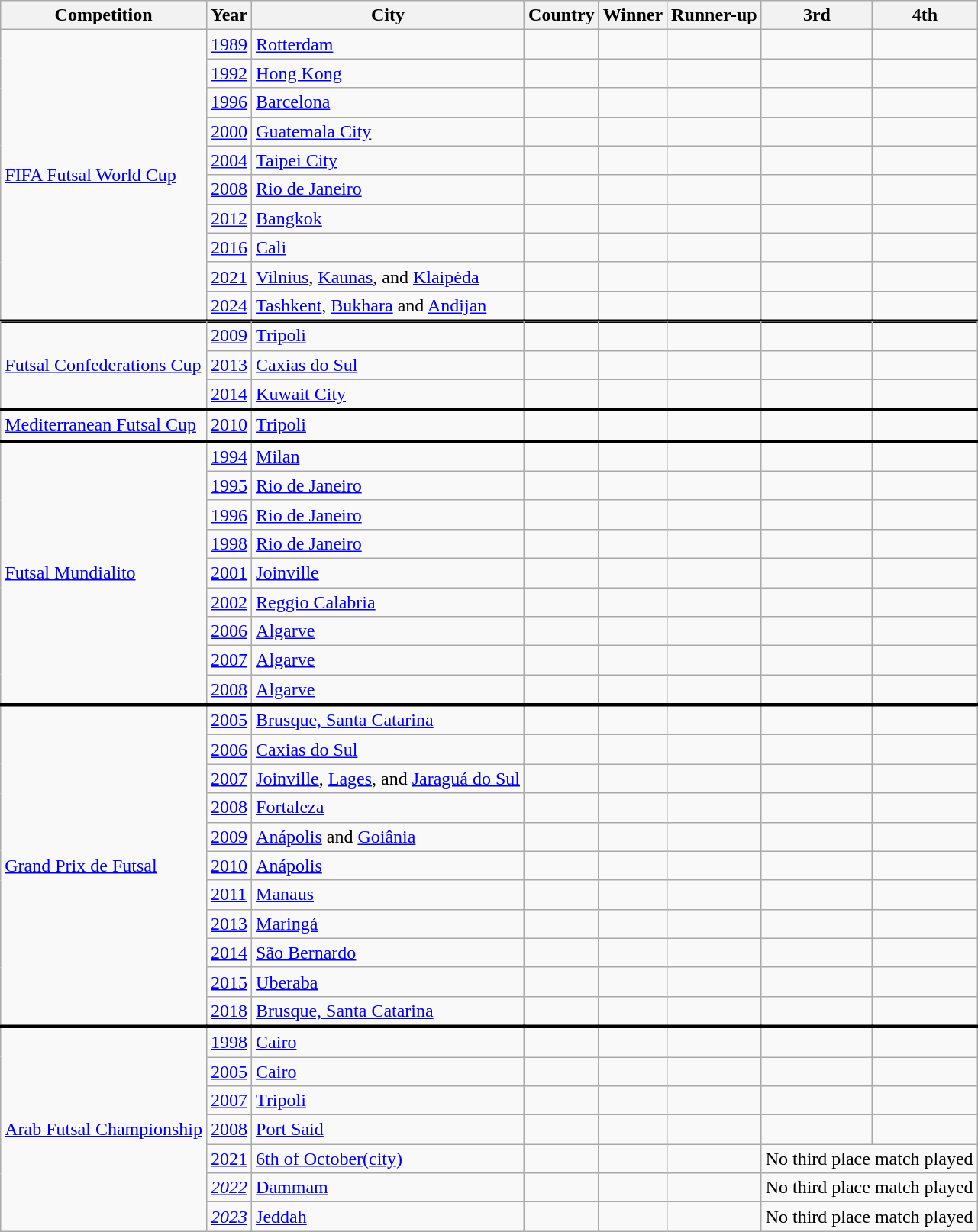<table class="wikitable">
<tr>
<th>Competition</th>
<th>Year</th>
<th>City</th>
<th>Country</th>
<th>Winner </th>
<th>Runner-up </th>
<th>3rd </th>
<th>4th</th>
</tr>
<tr>
<td rowspan=10><a href='#'>FIFA Futsal World Cup</a></td>
<td><a href='#'>1989</a></td>
<td><a href='#'>Rotterdam</a></td>
<td></td>
<td></td>
<td></td>
<td></td>
<td></td>
</tr>
<tr>
<td><a href='#'>1992</a></td>
<td><a href='#'>Hong Kong</a></td>
<td></td>
<td></td>
<td></td>
<td></td>
<td></td>
</tr>
<tr>
<td><a href='#'>1996</a></td>
<td><a href='#'>Barcelona</a></td>
<td></td>
<td></td>
<td></td>
<td></td>
<td></td>
</tr>
<tr>
<td><a href='#'>2000</a></td>
<td><a href='#'>Guatemala City</a></td>
<td></td>
<td></td>
<td></td>
<td></td>
<td></td>
</tr>
<tr>
<td><a href='#'>2004</a></td>
<td><a href='#'>Taipei City</a></td>
<td></td>
<td></td>
<td></td>
<td></td>
<td></td>
</tr>
<tr>
<td><a href='#'>2008</a></td>
<td><a href='#'>Rio de Janeiro</a></td>
<td></td>
<td></td>
<td></td>
<td></td>
<td></td>
</tr>
<tr>
<td><a href='#'>2012</a></td>
<td><a href='#'>Bangkok</a></td>
<td></td>
<td></td>
<td></td>
<td></td>
<td></td>
</tr>
<tr>
<td><a href='#'>2016</a></td>
<td><a href='#'>Cali</a></td>
<td></td>
<td></td>
<td></td>
<td></td>
<td></td>
</tr>
<tr>
<td><a href='#'>2021</a></td>
<td><a href='#'>Vilnius</a>, <a href='#'>Kaunas</a>, and <a href='#'>Klaipėda</a></td>
<td></td>
<td></td>
<td></td>
<td></td>
<td></td>
</tr>
<tr style="border-bottom:3px solid black;">
<td><a href='#'>2024</a></td>
<td><a href='#'>Tashkent</a>, <a href='#'>Bukhara</a> and <a href='#'>Andijan</a></td>
<td></td>
<td></td>
<td></td>
<td></td>
<td></td>
</tr>
<tr>
</tr>
<tr>
<td rowspan=3><a href='#'>Futsal Confederations Cup</a></td>
<td><a href='#'>2009</a></td>
<td><a href='#'>Tripoli</a></td>
<td></td>
<td></td>
<td></td>
<td></td>
<td></td>
</tr>
<tr>
<td><a href='#'>2013</a></td>
<td><a href='#'>Caxias do Sul</a></td>
<td></td>
<td></td>
<td></td>
<td></td>
<td></td>
</tr>
<tr style="border-bottom:3px solid black;">
<td><a href='#'>2014</a></td>
<td><a href='#'>Kuwait City</a></td>
<td></td>
<td></td>
<td></td>
<td></td>
<td></td>
</tr>
<tr style="border-bottom:3px solid black;">
<td><a href='#'>Mediterranean Futsal Cup</a></td>
<td><a href='#'>2010</a></td>
<td><a href='#'>Tripoli</a></td>
<td></td>
<td></td>
<td></td>
<td></td>
<td></td>
</tr>
<tr>
<td rowspan=9><a href='#'>Futsal Mundialito</a></td>
<td><a href='#'>1994</a></td>
<td><a href='#'>Milan</a></td>
<td></td>
<td></td>
<td></td>
<td></td>
<td></td>
</tr>
<tr>
<td><a href='#'>1995</a></td>
<td><a href='#'>Rio de Janeiro</a></td>
<td></td>
<td></td>
<td></td>
<td></td>
<td></td>
</tr>
<tr>
<td><a href='#'>1996</a></td>
<td><a href='#'>Rio de Janeiro</a></td>
<td></td>
<td></td>
<td></td>
<td></td>
<td></td>
</tr>
<tr>
<td><a href='#'>1998</a></td>
<td><a href='#'>Rio de Janeiro</a></td>
<td></td>
<td></td>
<td></td>
<td></td>
<td></td>
</tr>
<tr>
<td><a href='#'>2001</a></td>
<td><a href='#'>Joinville</a></td>
<td></td>
<td></td>
<td></td>
<td></td>
<td></td>
</tr>
<tr>
<td><a href='#'>2002</a></td>
<td><a href='#'>Reggio Calabria</a></td>
<td></td>
<td></td>
<td></td>
<td></td>
<td></td>
</tr>
<tr>
<td><a href='#'>2006</a></td>
<td><a href='#'>Algarve</a></td>
<td></td>
<td></td>
<td></td>
<td></td>
<td></td>
</tr>
<tr>
<td><a href='#'>2007</a></td>
<td><a href='#'>Algarve</a></td>
<td></td>
<td></td>
<td></td>
<td></td>
<td></td>
</tr>
<tr style="border-bottom:3px solid black;">
<td><a href='#'>2008</a></td>
<td><a href='#'>Algarve</a></td>
<td></td>
<td></td>
<td></td>
<td></td>
<td></td>
</tr>
<tr>
<td rowspan=11><a href='#'>Grand Prix de Futsal</a></td>
<td><a href='#'>2005</a></td>
<td><a href='#'>Brusque, Santa Catarina</a></td>
<td></td>
<td></td>
<td></td>
<td></td>
<td></td>
</tr>
<tr>
<td><a href='#'>2006</a></td>
<td><a href='#'>Caxias do Sul</a></td>
<td></td>
<td></td>
<td></td>
<td></td>
<td></td>
</tr>
<tr>
<td><a href='#'>2007</a></td>
<td><a href='#'>Joinville</a>, <a href='#'>Lages</a>, and <a href='#'>Jaraguá do Sul</a></td>
<td></td>
<td></td>
<td></td>
<td></td>
<td></td>
</tr>
<tr>
<td><a href='#'>2008</a></td>
<td><a href='#'>Fortaleza</a></td>
<td></td>
<td></td>
<td></td>
<td></td>
<td></td>
</tr>
<tr>
<td><a href='#'>2009</a></td>
<td><a href='#'>Anápolis</a> and <a href='#'>Goiânia</a></td>
<td></td>
<td></td>
<td></td>
<td></td>
<td></td>
</tr>
<tr>
<td><a href='#'>2010</a></td>
<td><a href='#'>Anápolis</a></td>
<td></td>
<td></td>
<td></td>
<td></td>
<td></td>
</tr>
<tr>
<td><a href='#'>2011</a></td>
<td><a href='#'>Manaus</a></td>
<td></td>
<td></td>
<td></td>
<td></td>
<td></td>
</tr>
<tr>
<td><a href='#'>2013</a></td>
<td><a href='#'>Maringá</a></td>
<td></td>
<td></td>
<td></td>
<td></td>
<td></td>
</tr>
<tr>
<td><a href='#'>2014</a></td>
<td><a href='#'>São Bernardo</a></td>
<td></td>
<td></td>
<td></td>
<td></td>
<td></td>
</tr>
<tr>
<td><a href='#'>2015</a></td>
<td><a href='#'>Uberaba</a></td>
<td></td>
<td></td>
<td></td>
<td></td>
<td></td>
</tr>
<tr style="border-bottom:3px solid black;">
<td><a href='#'>2018</a></td>
<td><a href='#'>Brusque, Santa Catarina</a></td>
<td></td>
<td></td>
<td></td>
<td></td>
<td></td>
</tr>
<tr>
<td rowspan="7"><a href='#'>Arab Futsal Championship</a></td>
<td><a href='#'>1998</a></td>
<td><a href='#'>Cairo</a></td>
<td></td>
<td></td>
<td></td>
<td></td>
<td></td>
</tr>
<tr>
<td><a href='#'>2005</a></td>
<td><a href='#'>Cairo</a></td>
<td></td>
<td></td>
<td></td>
<td></td>
<td></td>
</tr>
<tr>
<td><a href='#'>2007</a></td>
<td><a href='#'>Tripoli</a></td>
<td></td>
<td></td>
<td></td>
<td></td>
<td></td>
</tr>
<tr>
<td><a href='#'>2008</a></td>
<td><a href='#'>Port Said</a></td>
<td></td>
<td></td>
<td></td>
<td></td>
<td></td>
</tr>
<tr>
<td><a href='#'>2021</a></td>
<td><a href='#'>6th of October(city)</a></td>
<td></td>
<td></td>
<td></td>
<td colspan="2">No third place match played</td>
</tr>
<tr>
<td><em><a href='#'>2022</a></em></td>
<td><a href='#'>Dammam</a></td>
<td></td>
<td></td>
<td></td>
<td colspan="2">No third place match played</td>
</tr>
<tr>
<td><em><a href='#'>2023</a></em></td>
<td><a href='#'>Jeddah</a></td>
<td></td>
<td></td>
<td></td>
<td colspan="2">No third place match played</td>
</tr>
</table>
